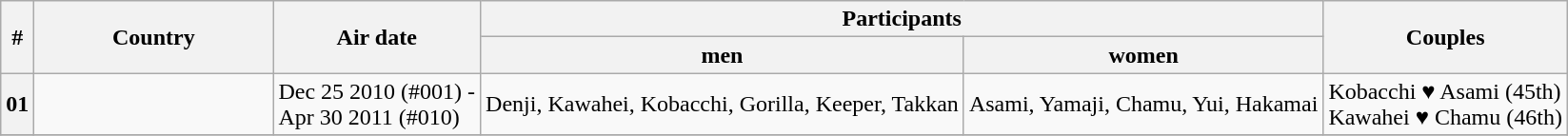<table class="wikitable">
<tr>
<th rowspan="2">#</th>
<th rowspan="2" style="width:10em;">Country</th>
<th rowspan="2">Air date</th>
<th colspan="2">Participants</th>
<th rowspan="2">Couples</th>
</tr>
<tr>
<th>men</th>
<th>women</th>
</tr>
<tr>
<th>01</th>
<td style="width:10em;"></td>
<td style="white-space:nowrap;">Dec 25 2010 (#001) -<br>Apr 30 2011 (#010)</td>
<td>Denji, Kawahei, Kobacchi, Gorilla, Keeper, Takkan</td>
<td>Asami, Yamaji, Chamu, Yui, Hakamai</td>
<td>Kobacchi ♥ Asami (45th)<br>Kawahei ♥ Chamu (46th)</td>
</tr>
<tr>
</tr>
</table>
